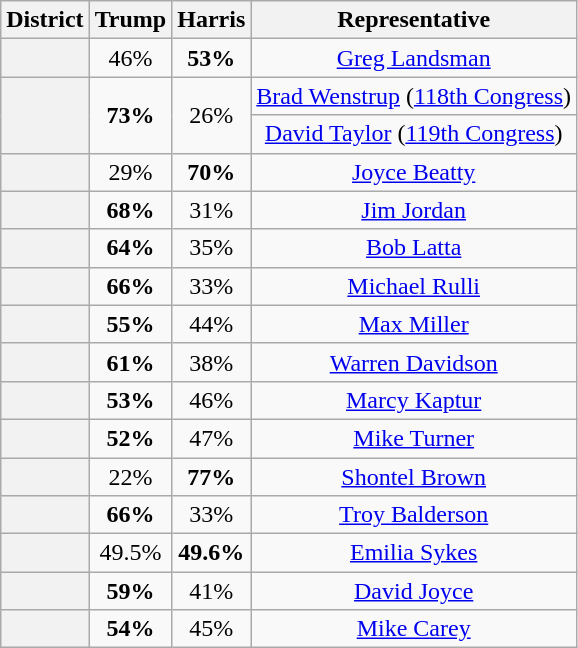<table class=wikitable sortable>
<tr>
<th>District</th>
<th>Trump</th>
<th>Harris</th>
<th>Representative</th>
</tr>
<tr align=center>
<th></th>
<td>46%</td>
<td><strong>53%</strong></td>
<td><a href='#'>Greg Landsman</a></td>
</tr>
<tr align=center>
<th rowspan=2 ></th>
<td rowspan=2><strong>73%</strong></td>
<td rowspan=2>26%</td>
<td><a href='#'>Brad Wenstrup</a> (<a href='#'>118th Congress</a>)</td>
</tr>
<tr align=center>
<td><a href='#'>David Taylor</a> (<a href='#'>119th Congress</a>)</td>
</tr>
<tr align=center>
<th></th>
<td>29%</td>
<td><strong>70%</strong></td>
<td><a href='#'>Joyce Beatty</a></td>
</tr>
<tr align=center>
<th></th>
<td><strong>68%</strong></td>
<td>31%</td>
<td><a href='#'>Jim Jordan</a></td>
</tr>
<tr align=center>
<th></th>
<td><strong>64%</strong></td>
<td>35%</td>
<td><a href='#'>Bob Latta</a></td>
</tr>
<tr align=center>
<th></th>
<td><strong>66%</strong></td>
<td>33%</td>
<td><a href='#'>Michael Rulli</a></td>
</tr>
<tr align=center>
<th></th>
<td><strong>55%</strong></td>
<td>44%</td>
<td><a href='#'>Max Miller</a></td>
</tr>
<tr align=center>
<th></th>
<td><strong>61%</strong></td>
<td>38%</td>
<td><a href='#'>Warren Davidson</a></td>
</tr>
<tr align=center>
<th></th>
<td><strong>53%</strong></td>
<td>46%</td>
<td><a href='#'>Marcy Kaptur</a></td>
</tr>
<tr align=center>
<th></th>
<td><strong>52%</strong></td>
<td>47%</td>
<td><a href='#'>Mike Turner</a></td>
</tr>
<tr align=center>
<th></th>
<td>22%</td>
<td><strong>77%</strong></td>
<td><a href='#'>Shontel Brown</a></td>
</tr>
<tr align=center>
<th></th>
<td><strong>66%</strong></td>
<td>33%</td>
<td><a href='#'>Troy Balderson</a></td>
</tr>
<tr align=center>
<th></th>
<td>49.5%</td>
<td><strong>49.6%</strong></td>
<td><a href='#'>Emilia Sykes</a></td>
</tr>
<tr align=center>
<th></th>
<td><strong>59%</strong></td>
<td>41%</td>
<td><a href='#'>David Joyce</a></td>
</tr>
<tr align=center>
<th></th>
<td><strong>54%</strong></td>
<td>45%</td>
<td><a href='#'>Mike Carey</a></td>
</tr>
</table>
